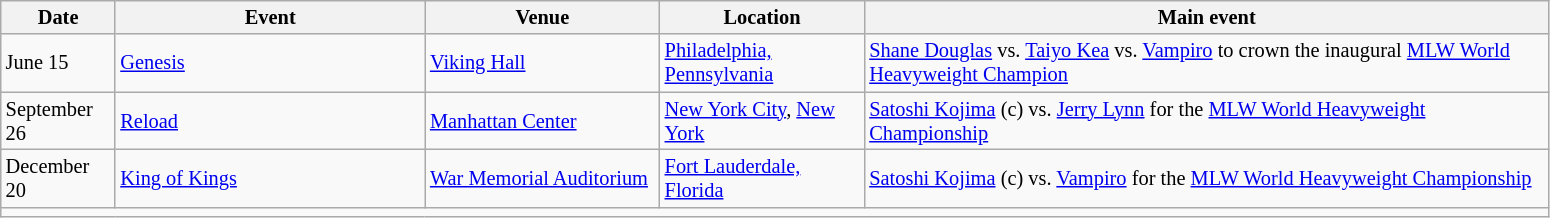<table class="sortable wikitable succession-box" style="font-size:85%; font-size:85%">
<tr>
<th scope="col" width="70">Date</th>
<th scope="col" width="200">Event</th>
<th scope="col" width="150">Venue</th>
<th scope="col" width="130">Location</th>
<th scope="col" width="450">Main event</th>
</tr>
<tr>
<td>June 15</td>
<td><a href='#'>Genesis</a></td>
<td><a href='#'>Viking Hall</a></td>
<td><a href='#'>Philadelphia, Pennsylvania</a></td>
<td><a href='#'>Shane Douglas</a> vs. <a href='#'>Taiyo Kea</a> vs. <a href='#'>Vampiro</a> to crown the inaugural <a href='#'>MLW World Heavyweight Champion</a></td>
</tr>
<tr>
<td>September 26</td>
<td><a href='#'>Reload</a></td>
<td><a href='#'>Manhattan Center</a></td>
<td><a href='#'>New York City</a>, <a href='#'>New York</a></td>
<td><a href='#'>Satoshi Kojima</a> (c) vs. <a href='#'>Jerry Lynn</a> for the <a href='#'>MLW World Heavyweight Championship</a></td>
</tr>
<tr>
<td>December 20</td>
<td><a href='#'>King of Kings</a></td>
<td><a href='#'>War Memorial Auditorium</a></td>
<td><a href='#'>Fort Lauderdale, Florida</a></td>
<td><a href='#'>Satoshi Kojima</a> (c) vs. <a href='#'>Vampiro</a> for the <a href='#'>MLW World Heavyweight Championship</a></td>
</tr>
<tr>
<td colspan="5"></td>
</tr>
</table>
